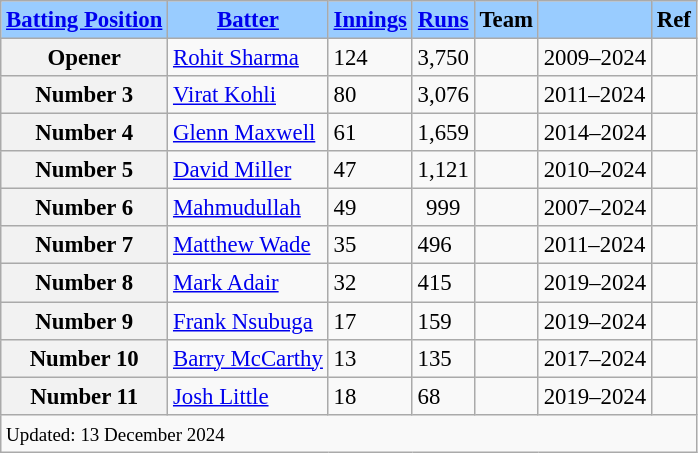<table class="wikitable sortable defaultcenter col2left col5left" style="font-size: 95%">
<tr>
<th scope="col" style="background-color:#9cf;"><a href='#'>Batting Position</a></th>
<th scope="col" style="background-color:#9cf;"><a href='#'>Batter</a></th>
<th scope="col" style="background-color:#9cf;"><a href='#'>Innings</a></th>
<th scope="col" style="background-color:#9cf;"><a href='#'>Runs</a></th>
<th scope="col" style="background-color:#9cf;">Team</th>
<th scope="col" style="background-color:#9cf;"></th>
<th scope="col" style="background-color:#9cf;">Ref</th>
</tr>
<tr>
<th scope="row">Opener</th>
<td><a href='#'>Rohit Sharma</a></td>
<td>124</td>
<td>3,750</td>
<td></td>
<td>2009–2024</td>
<td></td>
</tr>
<tr>
<th scope="row">Number 3</th>
<td><a href='#'>Virat Kohli</a></td>
<td>80</td>
<td>3,076</td>
<td></td>
<td>2011–2024</td>
<td></td>
</tr>
<tr>
<th scope="row">Number 4</th>
<td><a href='#'>Glenn Maxwell</a></td>
<td>61</td>
<td>1,659</td>
<td></td>
<td>2014–2024</td>
<td></td>
</tr>
<tr>
<th scope="row">Number 5</th>
<td><a href='#'>David Miller</a></td>
<td>47</td>
<td>1,121</td>
<td></td>
<td>2010–2024</td>
<td></td>
</tr>
<tr>
<th scope="row">Number 6</th>
<td><a href='#'>Mahmudullah</a></td>
<td>49</td>
<td style="text-align:center;">999</td>
<td></td>
<td>2007–2024</td>
<td></td>
</tr>
<tr>
<th scope="row">Number 7</th>
<td><a href='#'>Matthew Wade</a></td>
<td>35</td>
<td>496</td>
<td></td>
<td>2011–2024</td>
<td></td>
</tr>
<tr>
<th scope="row">Number 8</th>
<td><a href='#'>Mark Adair</a></td>
<td>32</td>
<td>415</td>
<td></td>
<td>2019–2024</td>
<td></td>
</tr>
<tr>
<th scope="row">Number 9</th>
<td><a href='#'>Frank Nsubuga</a></td>
<td>17</td>
<td>159</td>
<td></td>
<td>2019–2024</td>
<td></td>
</tr>
<tr>
<th scope="row">Number 10</th>
<td><a href='#'>Barry McCarthy</a></td>
<td>13</td>
<td>135</td>
<td></td>
<td>2017–2024</td>
<td></td>
</tr>
<tr>
<th scope="row">Number 11</th>
<td><a href='#'>Josh Little</a></td>
<td>18</td>
<td>68</td>
<td></td>
<td>2019–2024</td>
<td></td>
</tr>
<tr class="sortbottom">
<td colspan="7" style="text-align:left;"><small>Updated: 13 December 2024</small></td>
</tr>
</table>
